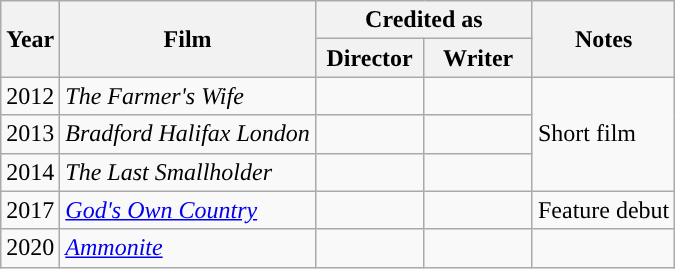<table class="wikitable">
<tr>
<th rowspan="2">Year</th>
<th rowspan="2">Film</th>
<th colspan="2">Credited as</th>
<th rowspan="2'">Notes</th>
</tr>
<tr>
<th width=65>Director</th>
<th width=65>Writer</th>
</tr>
<tr>
<td>2012</td>
<td><em>The Farmer's Wife</em></td>
<td></td>
<td></td>
<td rowspan="3">Short film</td>
</tr>
<tr>
<td>2013</td>
<td><em>Bradford Halifax London</em></td>
<td></td>
<td></td>
</tr>
<tr>
<td>2014</td>
<td><em>The Last Smallholder</em></td>
<td></td>
<td></td>
</tr>
<tr>
<td>2017</td>
<td><em><a href='#'>God's Own Country</a></em></td>
<td></td>
<td></td>
<td>Feature debut</td>
</tr>
<tr>
<td>2020</td>
<td><em><a href='#'>Ammonite</a></em></td>
<td></td>
<td></td>
<td></td>
</tr>
</table>
